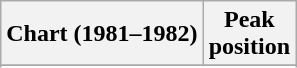<table class="wikitable sortable plainrowheaders" style="text-align:center">
<tr>
<th scope="col">Chart (1981–1982)</th>
<th scope="col">Peak<br> position</th>
</tr>
<tr>
</tr>
<tr>
</tr>
</table>
